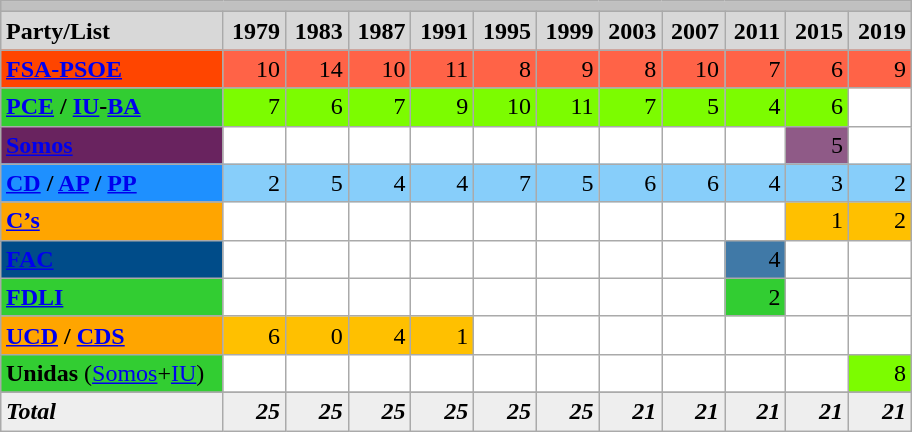<table class="wikitable" style="margin:0 auto">
<tr>
<td colspan="12" width="600px" bgcolor="#C0C0C0"></td>
</tr>
<tr bgcolor="#D8D8D8">
<td><strong>Party/List</strong></td>
<td align="right"><strong>1979</strong></td>
<td align="right"><strong>1983</strong></td>
<td align="right"><strong>1987</strong></td>
<td align="right"><strong>1991</strong></td>
<td align="right"><strong>1995</strong></td>
<td align="right"><strong>1999</strong></td>
<td align="right"><strong>2003</strong></td>
<td align="right"><strong>2007</strong></td>
<td align="right"><strong>2011</strong></td>
<td align="right"><strong>2015</strong></td>
<td align="right"><strong>2019</strong></td>
</tr>
<tr>
<td bgcolor="#FF4500"><strong><a href='#'>FSA-PSOE</a></strong></td>
<td bgcolor="#FF6347" align="right">10</td>
<td bgcolor="#FF6347" align="right">14</td>
<td bgcolor="#FF6347" align="right">10</td>
<td bgcolor="#FF6347" align="right">11</td>
<td bgcolor="#FF6347" align="right">8</td>
<td bgcolor="#FF6347" align="right">9</td>
<td bgcolor="#FF6347" align="right">8</td>
<td bgcolor="#FF6347" align="right">10</td>
<td bgcolor="#FF6347" align="right">7</td>
<td bgcolor="#FF6347" align="right">6</td>
<td bgcolor="#FF6347" align="right">9</td>
</tr>
<tr>
<td bgcolor="#32CD32"><strong><a href='#'>PCE</a> / <a href='#'>IU</a>-<a href='#'>BA</a></strong></td>
<td bgcolor="#7CFC00" align="right">7</td>
<td bgcolor="#7CFC00" align="right">6</td>
<td bgcolor="#7CFC00" align="right">7</td>
<td bgcolor="#7CFC00" align="right">9</td>
<td bgcolor="#7CFC00" align="right">10</td>
<td bgcolor="#7CFC00" align="right">11</td>
<td bgcolor="#7CFC00" align="right">7</td>
<td bgcolor="#7CFC00" align="right">5</td>
<td bgcolor="#7CFC00" align="right">4</td>
<td bgcolor="#7CFC00" align="right">6</td>
<td bgcolor="#FFFFFF" align="right"></td>
</tr>
<tr>
<td bgcolor="#69235F"><strong><a href='#'>Somos</a></strong></td>
<td bgcolor="#FFFFFF" align="right"></td>
<td bgcolor="#FFFFFF" align="right"></td>
<td bgcolor="#FFFFFF" align="right"></td>
<td bgcolor="#FFFFFF" align="right"></td>
<td bgcolor="#FFFFFF" align="right"></td>
<td bgcolor="#FFFFFF" align="right"></td>
<td bgcolor="#FFFFFF" align="right"></td>
<td bgcolor="#FFFFFF" align="right"></td>
<td bgcolor="#FFFFFF" align="right"></td>
<td bgcolor="#8F5A87" align="right">5</td>
<td bgcolor="#FFFFFF" align="right"></td>
</tr>
<tr>
<td bgcolor="#1E90FF"><strong><a href='#'>CD</a> / <a href='#'>AP</a> / <a href='#'>PP</a></strong></td>
<td bgcolor="#87CEFA" align="right">2</td>
<td bgcolor="#87CEFA" align="right">5</td>
<td bgcolor="#87CEFA" align="right">4</td>
<td bgcolor="#87CEFA" align="right">4</td>
<td bgcolor="#87CEFA" align="right">7</td>
<td bgcolor="#87CEFA" align="right">5</td>
<td bgcolor="#87CEFA" align="right">6</td>
<td bgcolor="#87CEFA" align="right">6</td>
<td bgcolor="#87CEFA" align="right">4</td>
<td bgcolor="#87CEFA" align="right">3</td>
<td bgcolor="#87CEFA" align="right">2</td>
</tr>
<tr>
<td bgcolor="#FFA500"><strong><a href='#'>C’s</a></strong></td>
<td bgcolor="#FFFFFF" align="right"></td>
<td bgcolor="#FFFFFF" align="right"></td>
<td bgcolor="#FFFFFF" align="right"></td>
<td bgcolor="#FFFFFF" align="right"></td>
<td bgcolor="#FFFFFF" align="right"></td>
<td bgcolor="#FFFFFF" align="right"></td>
<td bgcolor="#FFFFFF" align="right"></td>
<td bgcolor="#FFFFFF" align="right"></td>
<td bgcolor="#FFFFFF" align="right"></td>
<td bgcolor="#FFC000" align="right">1</td>
<td bgcolor="#FFC000" align="right">2</td>
</tr>
<tr>
<td bgcolor="#004C89"><strong><a href='#'><span>FAC</span></a></strong></td>
<td bgcolor="#FFFFFF" align="right"></td>
<td bgcolor="#FFFFFF" align="right"></td>
<td bgcolor="#FFFFFF" align="right"></td>
<td bgcolor="#FFFFFF" align="right"></td>
<td bgcolor="#FFFFFF" align="right"></td>
<td bgcolor="#FFFFFF" align="right"></td>
<td bgcolor="#FFFFFF" align="right"></td>
<td bgcolor="#FFFFFF" align="right"></td>
<td bgcolor="#4079A7" align="right">4</td>
<td bgcolor="#FFFFFF" align="right"></td>
<td bgcolor="#FFFFFF" align="right"></td>
</tr>
<tr>
<td bgcolor="#32CD32"><strong><a href='#'>FDLI</a></strong></td>
<td bgcolor="#FFFFFF" align="right"></td>
<td bgcolor="#FFFFFF" align="right"></td>
<td bgcolor="#FFFFFF" align="right"></td>
<td bgcolor="#FFFFFF" align="right"></td>
<td bgcolor="#FFFFFF" align="right"></td>
<td bgcolor="#FFFFFF" align="right"></td>
<td bgcolor="#FFFFFF" align="right"></td>
<td bgcolor="#FFFFFF" align="right"></td>
<td bgcolor="#32CD32" align="right">2</td>
<td bgcolor="#FFFFFF" align="right"></td>
<td bgcolor="#FFFFFF" align="right"></td>
</tr>
<tr>
<td bgcolor="#FFA500"><strong><a href='#'>UCD</a> / <a href='#'>CDS</a></strong></td>
<td bgcolor="#ffC000" align="right">6</td>
<td bgcolor="#ffC000" align="right">0</td>
<td bgcolor="#ffC000" align="right">4</td>
<td bgcolor="#ffC000" align="right">1</td>
<td bgcolor="#FFFFFF" align="right"></td>
<td bgcolor="#FFFFFF" align="right"></td>
<td bgcolor="#FFFFFF" align="right"></td>
<td bgcolor="#FFFFFF" align="right"></td>
<td bgcolor="#FFFFFF" align="right"></td>
<td bgcolor="#FFFFFF" align="right"></td>
<td bgcolor="#FFFFFF" align="right"></td>
</tr>
<tr>
<td bgcolor="#32CD32"><strong>Unidas</strong> (<a href='#'>Somos</a>+<a href='#'>IU</a>)</td>
<td bgcolor="#FFFFFF" align="right"></td>
<td bgcolor="#FFFFFF" align="right"></td>
<td bgcolor="#FFFFFF" align="right"></td>
<td bgcolor="#FFFFFF" align="right"></td>
<td bgcolor="#FFFFFF" align="right"></td>
<td bgcolor="#FFFFFF" align="right"></td>
<td bgcolor="#FFFFFF" align="right"></td>
<td bgcolor="#FFFFFF" align="right"></td>
<td bgcolor="#FFFFFF" align="right"></td>
<td bgcolor="#FFFFFF" align="right"></td>
<td bgcolor="#7CFC00" align="right">8</td>
</tr>
<tr>
</tr>
<tr bgcolor="#EEEEEE">
<td><strong><em>Total</em></strong></td>
<td align="right"><strong><em>25</em></strong></td>
<td align="right"><strong><em>25</em></strong></td>
<td align="right"><strong><em>25</em></strong></td>
<td align="right"><strong><em>25</em></strong></td>
<td align="right"><strong><em>25</em></strong></td>
<td align="right"><strong><em>25</em></strong></td>
<td align="right"><strong><em>21</em></strong></td>
<td align="right"><strong><em>21</em></strong></td>
<td align="right"><strong><em>21</em></strong></td>
<td align="right"><strong><em>21</em></strong></td>
<td align="right"><strong><em>21</em></strong></td>
</tr>
</table>
